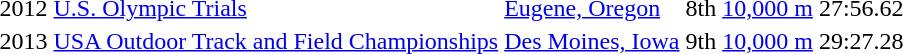<table>
<tr>
<td>2012</td>
<td><a href='#'>U.S. Olympic Trials</a></td>
<td><a href='#'>Eugene, Oregon</a></td>
<td>8th</td>
<td><a href='#'>10,000 m</a></td>
<td>27:56.62</td>
</tr>
<tr>
<td>2013</td>
<td><a href='#'>USA Outdoor Track and Field Championships</a></td>
<td><a href='#'>Des Moines, Iowa</a></td>
<td>9th</td>
<td><a href='#'>10,000 m</a></td>
<td>29:27.28</td>
</tr>
</table>
